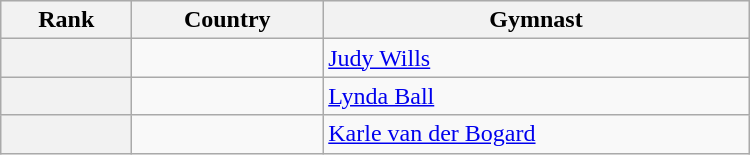<table class="wikitable" width=500>
<tr bgcolor="#efefef">
<th>Rank</th>
<th>Country</th>
<th>Gymnast</th>
</tr>
<tr>
<th></th>
<td></td>
<td><a href='#'>Judy Wills</a></td>
</tr>
<tr>
<th></th>
<td></td>
<td><a href='#'>Lynda Ball</a></td>
</tr>
<tr>
<th></th>
<td></td>
<td><a href='#'>Karle van der Bogard</a></td>
</tr>
</table>
